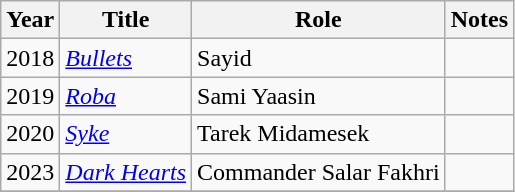<table class="wikitable sortable">
<tr>
<th>Year</th>
<th>Title</th>
<th>Role</th>
<th class="unsortable">Notes</th>
</tr>
<tr>
<td>2018</td>
<td><em><a href='#'>Bullets</a></em></td>
<td>Sayid</td>
<td></td>
</tr>
<tr>
<td>2019</td>
<td><em><a href='#'>Roba</a></em></td>
<td>Sami Yaasin</td>
<td></td>
</tr>
<tr>
<td>2020</td>
<td><em><a href='#'>Syke</a></em></td>
<td>Tarek Midamesek</td>
<td></td>
</tr>
<tr>
<td>2023</td>
<td><em><a href='#'>Dark Hearts</a></em></td>
<td>Commander Salar Fakhri</td>
<td></td>
</tr>
<tr>
</tr>
</table>
